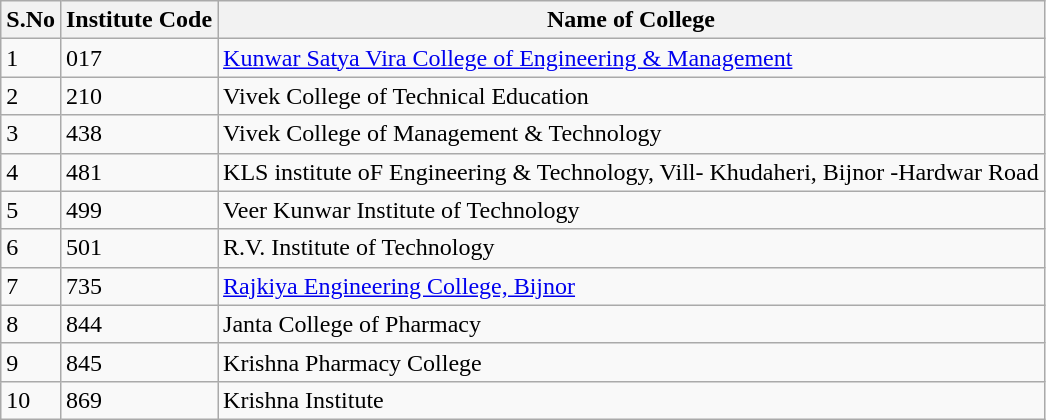<table class="wikitable sortable">
<tr>
<th>S.No</th>
<th>Institute Code</th>
<th>Name of College</th>
</tr>
<tr>
<td>1</td>
<td>017</td>
<td><a href='#'>Kunwar Satya Vira College of Engineering & Management</a></td>
</tr>
<tr>
<td>2</td>
<td>210</td>
<td>Vivek College of Technical Education</td>
</tr>
<tr>
<td>3</td>
<td>438</td>
<td>Vivek College of Management & Technology</td>
</tr>
<tr>
<td>4</td>
<td>481</td>
<td>KLS institute oF Engineering & Technology, Vill- Khudaheri, Bijnor -Hardwar Road</td>
</tr>
<tr>
<td>5</td>
<td>499</td>
<td>Veer Kunwar Institute of Technology</td>
</tr>
<tr>
<td>6</td>
<td>501</td>
<td>R.V. Institute of Technology</td>
</tr>
<tr>
<td>7</td>
<td>735</td>
<td><a href='#'>Rajkiya Engineering College, Bijnor</a></td>
</tr>
<tr>
<td>8</td>
<td>844</td>
<td>Janta College of Pharmacy</td>
</tr>
<tr>
<td>9</td>
<td>845</td>
<td>Krishna Pharmacy College</td>
</tr>
<tr>
<td>10</td>
<td>869</td>
<td>Krishna Institute</td>
</tr>
</table>
